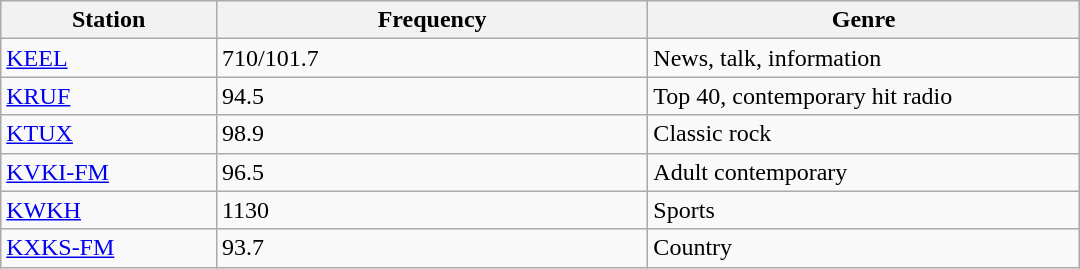<table class="wikitable" style="width:45em;">
<tr>
<th style="width:20%">Station</th>
<th style="width:40%">Frequency</th>
<th style="width:40%">Genre</th>
</tr>
<tr>
<td><a href='#'>KEEL</a></td>
<td>710/101.7</td>
<td>News, talk, information</td>
</tr>
<tr>
<td><a href='#'>KRUF</a></td>
<td>94.5</td>
<td>Top 40, contemporary hit radio</td>
</tr>
<tr>
<td><a href='#'>KTUX</a></td>
<td>98.9</td>
<td>Classic rock</td>
</tr>
<tr>
<td><a href='#'>KVKI-FM</a></td>
<td>96.5</td>
<td>Adult contemporary</td>
</tr>
<tr>
<td><a href='#'>KWKH</a></td>
<td>1130</td>
<td>Sports</td>
</tr>
<tr>
<td><a href='#'>KXKS-FM</a></td>
<td>93.7</td>
<td>Country</td>
</tr>
</table>
